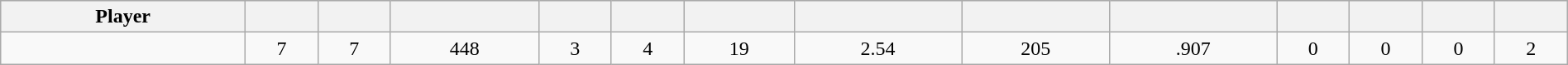<table class="wikitable sortable" style="width:100%; text-align:center;">
<tr style="text-align:center; background:#ddd;">
<th>Player</th>
<th></th>
<th></th>
<th></th>
<th></th>
<th></th>
<th></th>
<th></th>
<th></th>
<th></th>
<th></th>
<th></th>
<th></th>
<th></th>
</tr>
<tr align=center>
<td></td>
<td>7</td>
<td>7</td>
<td>448</td>
<td>3</td>
<td>4</td>
<td>19</td>
<td>2.54</td>
<td>205</td>
<td>.907</td>
<td>0</td>
<td>0</td>
<td>0</td>
<td>2</td>
</tr>
</table>
